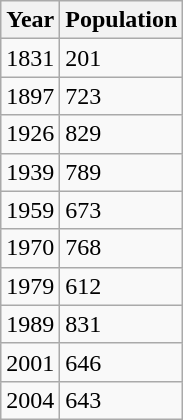<table class="wikitable">
<tr>
<th>Year</th>
<th>Population</th>
</tr>
<tr>
<td>1831</td>
<td>201</td>
</tr>
<tr>
<td>1897</td>
<td>723</td>
</tr>
<tr>
<td>1926</td>
<td>829</td>
</tr>
<tr>
<td>1939</td>
<td>789</td>
</tr>
<tr>
<td>1959</td>
<td>673</td>
</tr>
<tr>
<td>1970</td>
<td>768</td>
</tr>
<tr>
<td>1979</td>
<td>612</td>
</tr>
<tr>
<td>1989</td>
<td>831</td>
</tr>
<tr>
<td>2001</td>
<td>646</td>
</tr>
<tr>
<td>2004</td>
<td>643</td>
</tr>
</table>
